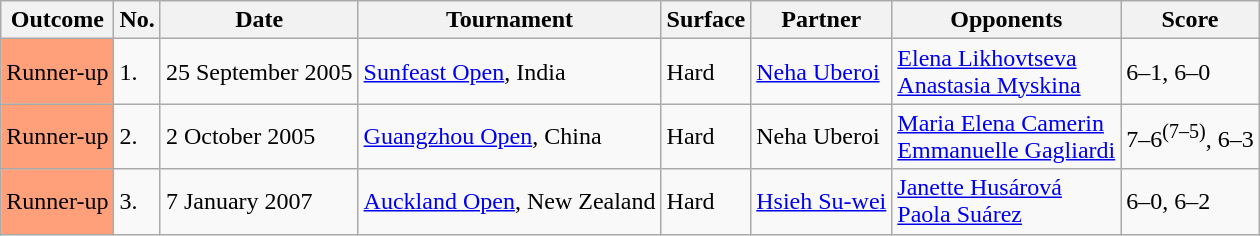<table class="wikitable">
<tr>
<th>Outcome</th>
<th>No.</th>
<th>Date</th>
<th>Tournament</th>
<th>Surface</th>
<th>Partner</th>
<th>Opponents</th>
<th>Score</th>
</tr>
<tr>
<td bgcolor="FFA07A">Runner-up</td>
<td>1.</td>
<td>25 September 2005</td>
<td><a href='#'>Sunfeast Open</a>, India</td>
<td>Hard</td>
<td> <a href='#'>Neha Uberoi</a></td>
<td> <a href='#'>Elena Likhovtseva</a> <br>  <a href='#'>Anastasia Myskina</a></td>
<td>6–1, 6–0</td>
</tr>
<tr>
<td bgcolor="FFA07A">Runner-up</td>
<td>2.</td>
<td>2 October 2005</td>
<td><a href='#'>Guangzhou Open</a>, China</td>
<td>Hard</td>
<td> Neha Uberoi</td>
<td> <a href='#'>Maria Elena Camerin</a> <br>  <a href='#'>Emmanuelle Gagliardi</a></td>
<td>7–6<sup>(7–5)</sup>, 6–3</td>
</tr>
<tr>
<td bgcolor="FFA07A">Runner-up</td>
<td>3.</td>
<td>7 January 2007</td>
<td><a href='#'>Auckland Open</a>, New Zealand</td>
<td>Hard</td>
<td> <a href='#'>Hsieh Su-wei</a></td>
<td> <a href='#'>Janette Husárová</a> <br>  <a href='#'>Paola Suárez</a></td>
<td>6–0, 6–2</td>
</tr>
</table>
